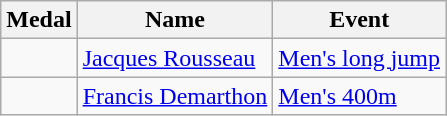<table class="wikitable sortable" style="font-size:100%">
<tr>
<th>Medal</th>
<th>Name</th>
<th>Event</th>
</tr>
<tr>
<td align=center></td>
<td><a href='#'>Jacques Rousseau</a></td>
<td><a href='#'>Men's long jump</a></td>
</tr>
<tr>
<td align=center></td>
<td><a href='#'>Francis Demarthon</a></td>
<td><a href='#'>Men's 400m</a></td>
</tr>
</table>
